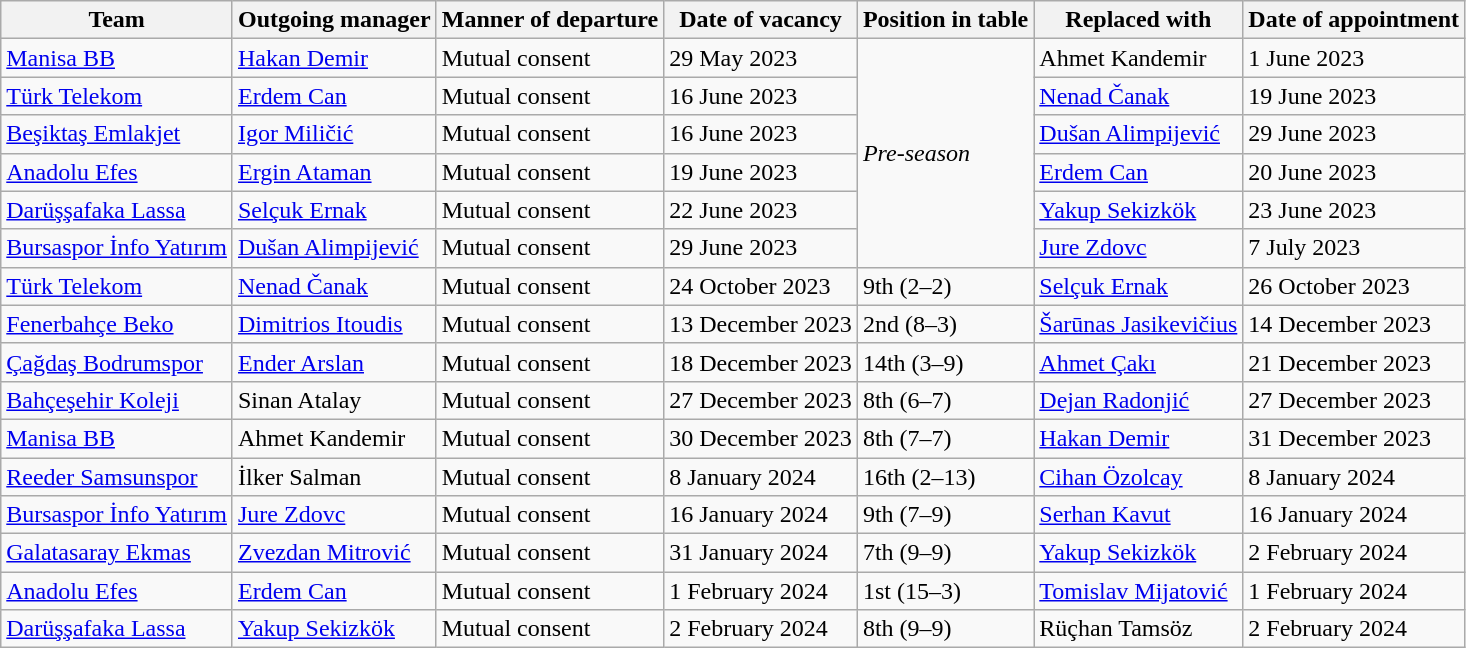<table class="wikitable sortable">
<tr>
<th>Team</th>
<th>Outgoing manager</th>
<th>Manner of departure</th>
<th>Date of vacancy</th>
<th>Position in table</th>
<th>Replaced with</th>
<th>Date of appointment</th>
</tr>
<tr>
<td><a href='#'>Manisa BB</a></td>
<td> <a href='#'>Hakan Demir</a></td>
<td>Mutual consent</td>
<td>29 May 2023</td>
<td rowspan=6><em>Pre-season</em></td>
<td> Ahmet Kandemir</td>
<td>1 June 2023</td>
</tr>
<tr>
<td><a href='#'>Türk Telekom</a></td>
<td> <a href='#'>Erdem Can</a></td>
<td>Mutual consent</td>
<td>16 June 2023</td>
<td> <a href='#'>Nenad Čanak</a></td>
<td>19 June 2023</td>
</tr>
<tr>
<td><a href='#'>Beşiktaş Emlakjet</a></td>
<td> <a href='#'>Igor Miličić</a></td>
<td>Mutual consent</td>
<td>16 June 2023</td>
<td> <a href='#'>Dušan Alimpijević</a></td>
<td>29 June 2023</td>
</tr>
<tr>
<td><a href='#'>Anadolu Efes</a></td>
<td> <a href='#'>Ergin Ataman</a></td>
<td>Mutual consent</td>
<td>19 June 2023</td>
<td> <a href='#'>Erdem Can</a></td>
<td>20 June 2023</td>
</tr>
<tr>
<td><a href='#'>Darüşşafaka Lassa</a></td>
<td> <a href='#'>Selçuk Ernak</a></td>
<td>Mutual consent</td>
<td>22 June 2023</td>
<td> <a href='#'>Yakup Sekizkök</a></td>
<td>23 June 2023</td>
</tr>
<tr>
<td><a href='#'>Bursaspor İnfo Yatırım</a></td>
<td> <a href='#'>Dušan Alimpijević</a></td>
<td>Mutual consent</td>
<td>29 June 2023</td>
<td> <a href='#'>Jure Zdovc</a></td>
<td>7 July 2023</td>
</tr>
<tr>
<td><a href='#'>Türk Telekom</a></td>
<td> <a href='#'>Nenad Čanak</a></td>
<td>Mutual consent</td>
<td>24 October 2023</td>
<td>9th (2–2)</td>
<td> <a href='#'>Selçuk Ernak</a></td>
<td>26 October 2023</td>
</tr>
<tr>
<td><a href='#'>Fenerbahçe Beko</a></td>
<td> <a href='#'>Dimitrios Itoudis</a></td>
<td>Mutual consent</td>
<td>13 December 2023</td>
<td>2nd (8–3)</td>
<td> <a href='#'>Šarūnas Jasikevičius</a></td>
<td>14 December 2023</td>
</tr>
<tr>
<td><a href='#'>Çağdaş Bodrumspor</a></td>
<td> <a href='#'>Ender Arslan</a></td>
<td>Mutual consent</td>
<td>18 December 2023</td>
<td>14th (3–9)</td>
<td> <a href='#'>Ahmet Çakı</a></td>
<td>21 December 2023</td>
</tr>
<tr>
<td><a href='#'>Bahçeşehir Koleji</a></td>
<td> Sinan Atalay</td>
<td>Mutual consent</td>
<td>27 December 2023</td>
<td>8th (6–7)</td>
<td> <a href='#'>Dejan Radonjić</a></td>
<td>27 December 2023</td>
</tr>
<tr>
<td><a href='#'>Manisa BB</a></td>
<td> Ahmet Kandemir</td>
<td>Mutual consent</td>
<td>30 December 2023</td>
<td>8th (7–7)</td>
<td> <a href='#'>Hakan Demir</a></td>
<td>31 December 2023</td>
</tr>
<tr>
<td><a href='#'>Reeder Samsunspor</a></td>
<td> İlker Salman</td>
<td>Mutual consent</td>
<td>8 January 2024</td>
<td>16th (2–13)</td>
<td> <a href='#'>Cihan Özolcay</a></td>
<td>8 January 2024</td>
</tr>
<tr>
<td><a href='#'>Bursaspor İnfo Yatırım</a></td>
<td> <a href='#'>Jure Zdovc</a></td>
<td>Mutual consent</td>
<td>16 January 2024</td>
<td>9th (7–9)</td>
<td> <a href='#'>Serhan Kavut</a></td>
<td>16 January 2024</td>
</tr>
<tr>
<td><a href='#'>Galatasaray Ekmas</a></td>
<td> <a href='#'>Zvezdan Mitrović</a></td>
<td>Mutual consent</td>
<td>31 January 2024</td>
<td>7th (9–9)</td>
<td> <a href='#'>Yakup Sekizkök</a></td>
<td>2 February 2024</td>
</tr>
<tr>
<td><a href='#'>Anadolu Efes</a></td>
<td> <a href='#'>Erdem Can</a></td>
<td>Mutual consent</td>
<td>1 February 2024</td>
<td>1st (15–3)</td>
<td> <a href='#'>Tomislav Mijatović</a></td>
<td>1 February 2024</td>
</tr>
<tr>
<td><a href='#'>Darüşşafaka Lassa</a></td>
<td> <a href='#'>Yakup Sekizkök</a></td>
<td>Mutual consent</td>
<td>2 February 2024</td>
<td>8th (9–9)</td>
<td> Rüçhan Tamsöz</td>
<td>2 February 2024</td>
</tr>
</table>
